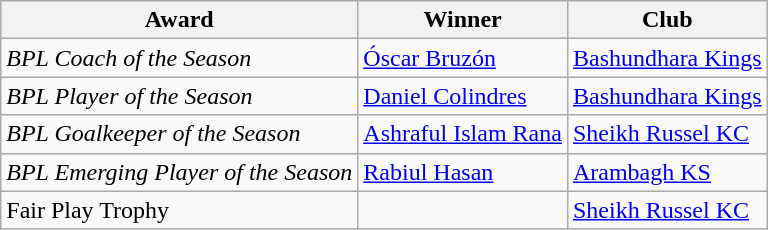<table class="wikitable">
<tr>
<th>Award</th>
<th>Winner</th>
<th>Club</th>
</tr>
<tr>
<td><em>BPL Coach of the Season</em></td>
<td> <a href='#'>Óscar Bruzón</a></td>
<td><a href='#'>Bashundhara Kings</a></td>
</tr>
<tr>
<td><em>BPL Player of the Season</em></td>
<td> <a href='#'>Daniel Colindres</a></td>
<td><a href='#'>Bashundhara Kings</a></td>
</tr>
<tr>
<td><em>BPL Goalkeeper of the Season</em></td>
<td> <a href='#'>Ashraful Islam Rana</a></td>
<td><a href='#'>Sheikh Russel KC</a></td>
</tr>
<tr>
<td><em>BPL Emerging Player of the Season</em></td>
<td> <a href='#'>Rabiul Hasan</a></td>
<td><a href='#'>Arambagh KS</a></td>
</tr>
<tr>
<td>Fair Play Trophy</td>
<td></td>
<td><a href='#'>Sheikh Russel KC</a></td>
</tr>
</table>
